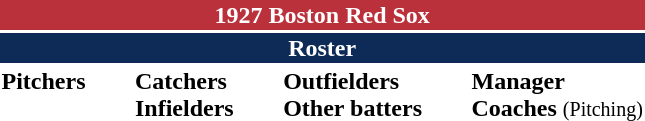<table class="toccolours" style="text-align: left;">
<tr>
<th colspan="10" style="background-color: #ba313c; color: white; text-align: center;">1927 Boston Red Sox</th>
</tr>
<tr>
<td colspan="10" style="background-color: #0d2b56; color: white; text-align: center;"><strong>Roster</strong></td>
</tr>
<tr>
<td valign="top"><strong>Pitchers</strong><br>












</td>
<td width="25px"></td>
<td valign="top"><strong>Catchers</strong><br>


<strong>Infielders</strong>










</td>
<td width="25px"></td>
<td valign="top"><strong>Outfielders</strong><br>







<strong>Other batters</strong>
</td>
<td width="25px"></td>
<td valign="top"><strong>Manager</strong><br>
<strong>Coaches</strong>
 <small>(Pitching)</small>
</td>
</tr>
<tr>
</tr>
</table>
